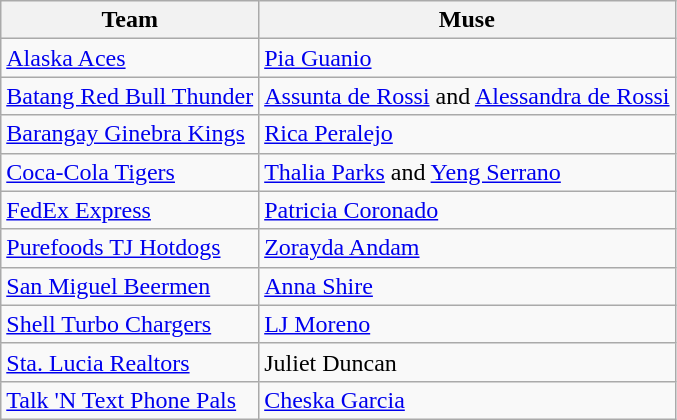<table class="wikitable sortable sortable">
<tr>
<th style= width="45%">Team</th>
<th style= width="55%">Muse</th>
</tr>
<tr>
<td><a href='#'>Alaska Aces</a></td>
<td><a href='#'>Pia Guanio</a></td>
</tr>
<tr>
<td><a href='#'>Batang Red Bull Thunder</a></td>
<td><a href='#'>Assunta de Rossi</a> and <a href='#'>Alessandra de Rossi</a></td>
</tr>
<tr>
<td><a href='#'>Barangay Ginebra Kings</a></td>
<td><a href='#'>Rica Peralejo</a></td>
</tr>
<tr>
<td><a href='#'>Coca-Cola Tigers</a></td>
<td><a href='#'>Thalia Parks</a> and <a href='#'>Yeng Serrano</a></td>
</tr>
<tr>
<td><a href='#'>FedEx Express</a></td>
<td><a href='#'>Patricia Coronado</a></td>
</tr>
<tr>
<td><a href='#'>Purefoods TJ Hotdogs</a></td>
<td><a href='#'>Zorayda Andam</a></td>
</tr>
<tr>
<td><a href='#'>San Miguel Beermen</a></td>
<td><a href='#'>Anna Shire</a></td>
</tr>
<tr>
<td><a href='#'>Shell Turbo Chargers</a></td>
<td><a href='#'>LJ Moreno</a></td>
</tr>
<tr>
<td><a href='#'>Sta. Lucia Realtors</a></td>
<td>Juliet Duncan</td>
</tr>
<tr>
<td><a href='#'>Talk 'N Text Phone Pals</a></td>
<td><a href='#'>Cheska Garcia</a></td>
</tr>
</table>
